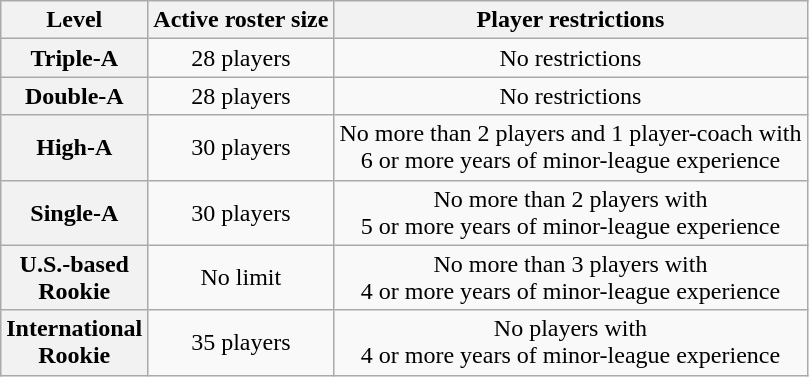<table class="wikitable plainrowheaders" style="text-align:center;">
<tr>
<th scope="col">Level</th>
<th scope="col">Active roster size</th>
<th scope="col">Player restrictions</th>
</tr>
<tr>
<th scope="row">Triple-A</th>
<td>28 players</td>
<td>No restrictions</td>
</tr>
<tr>
<th scope="row">Double-A</th>
<td>28 players</td>
<td>No restrictions</td>
</tr>
<tr>
<th scope="row">High-A</th>
<td>30 players</td>
<td>No more than 2 players and 1 player-coach with<br>6 or more years of minor-league experience</td>
</tr>
<tr>
<th scope="row">Single-A</th>
<td>30 players</td>
<td>No more than 2 players with<br>5 or more years of minor-league experience</td>
</tr>
<tr>
<th scope="row">U.S.-based<br>Rookie</th>
<td>No limit</td>
<td>No more than 3 players with<br>4 or more years of minor-league experience</td>
</tr>
<tr>
<th scope="row">International<br>Rookie</th>
<td>35 players</td>
<td>No players with<br>4 or more years of minor-league experience</td>
</tr>
</table>
